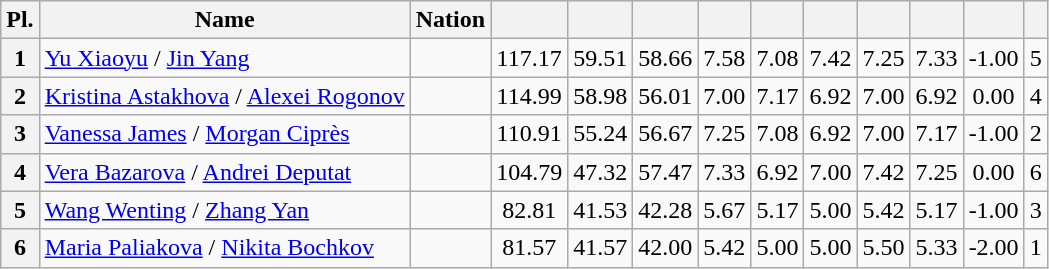<table class="wikitable sortable" style="text-align:center">
<tr>
<th>Pl.</th>
<th>Name</th>
<th>Nation</th>
<th></th>
<th></th>
<th></th>
<th></th>
<th></th>
<th></th>
<th></th>
<th></th>
<th></th>
<th></th>
</tr>
<tr>
<th>1</th>
<td align=left><a href='#'>Yu Xiaoyu</a> / <a href='#'>Jin Yang</a></td>
<td align=left></td>
<td>117.17</td>
<td>59.51</td>
<td>58.66</td>
<td>7.58</td>
<td>7.08</td>
<td>7.42</td>
<td>7.25</td>
<td>7.33</td>
<td>-1.00</td>
<td>5</td>
</tr>
<tr>
<th>2</th>
<td align=left><a href='#'>Kristina Astakhova</a> / <a href='#'>Alexei Rogonov</a></td>
<td align=left></td>
<td>114.99</td>
<td>58.98</td>
<td>56.01</td>
<td>7.00</td>
<td>7.17</td>
<td>6.92</td>
<td>7.00</td>
<td>6.92</td>
<td>0.00</td>
<td>4</td>
</tr>
<tr>
<th>3</th>
<td align=left><a href='#'>Vanessa James</a> / <a href='#'>Morgan Ciprès</a></td>
<td align=left></td>
<td>110.91</td>
<td>55.24</td>
<td>56.67</td>
<td>7.25</td>
<td>7.08</td>
<td>6.92</td>
<td>7.00</td>
<td>7.17</td>
<td>-1.00</td>
<td>2</td>
</tr>
<tr>
<th>4</th>
<td align=left><a href='#'>Vera Bazarova</a> / <a href='#'>Andrei Deputat</a></td>
<td align=left></td>
<td>104.79</td>
<td>47.32</td>
<td>57.47</td>
<td>7.33</td>
<td>6.92</td>
<td>7.00</td>
<td>7.42</td>
<td>7.25</td>
<td>0.00</td>
<td>6</td>
</tr>
<tr>
<th>5</th>
<td align=left><a href='#'>Wang Wenting</a> / <a href='#'>Zhang Yan</a></td>
<td align=left></td>
<td>82.81</td>
<td>41.53</td>
<td>42.28</td>
<td>5.67</td>
<td>5.17</td>
<td>5.00</td>
<td>5.42</td>
<td>5.17</td>
<td>-1.00</td>
<td>3</td>
</tr>
<tr>
<th>6</th>
<td align=left><a href='#'>Maria Paliakova</a> / <a href='#'>Nikita Bochkov</a></td>
<td align=left></td>
<td>81.57</td>
<td>41.57</td>
<td>42.00</td>
<td>5.42</td>
<td>5.00</td>
<td>5.00</td>
<td>5.50</td>
<td>5.33</td>
<td>-2.00</td>
<td>1</td>
</tr>
</table>
